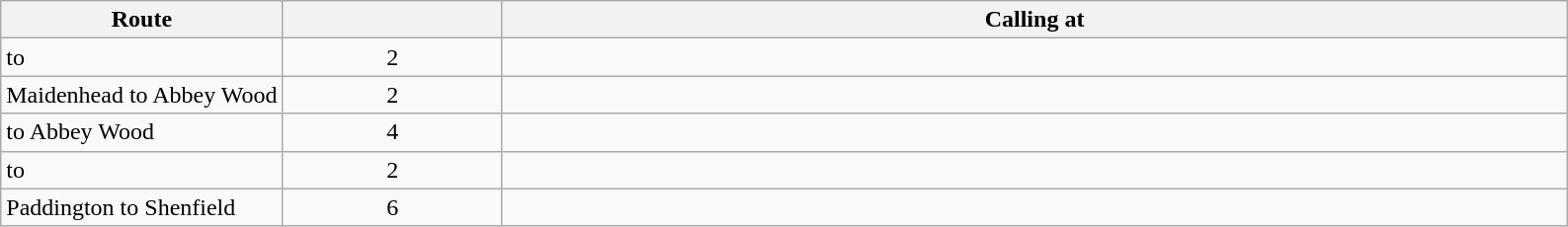<table class="wikitable">
<tr>
<th width=18%>Route</th>
<th></th>
<th>Calling at</th>
</tr>
<tr>
<td> to </td>
<td align="center">2</td>
<td></td>
</tr>
<tr>
<td>Maidenhead to Abbey Wood</td>
<td align="center">2</td>
<td></td>
</tr>
<tr>
<td> to Abbey Wood</td>
<td align="center">4</td>
<td></td>
</tr>
<tr>
<td> to </td>
<td align="center">2</td>
<td></td>
</tr>
<tr>
<td>Paddington to Shenfield</td>
<td align="center">6</td>
<td></td>
</tr>
</table>
